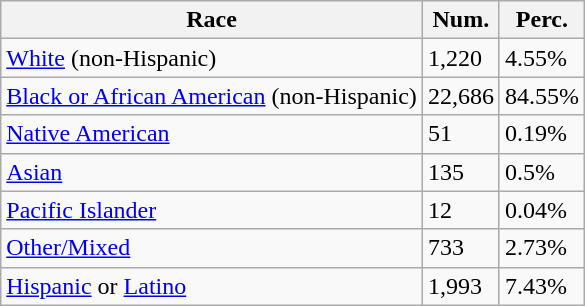<table class="wikitable">
<tr>
<th>Race</th>
<th>Num.</th>
<th>Perc.</th>
</tr>
<tr>
<td><a href='#'>White</a> (non-Hispanic)</td>
<td>1,220</td>
<td>4.55%</td>
</tr>
<tr>
<td><a href='#'>Black or African American</a> (non-Hispanic)</td>
<td>22,686</td>
<td>84.55%</td>
</tr>
<tr>
<td><a href='#'>Native American</a></td>
<td>51</td>
<td>0.19%</td>
</tr>
<tr>
<td><a href='#'>Asian</a></td>
<td>135</td>
<td>0.5%</td>
</tr>
<tr>
<td><a href='#'>Pacific Islander</a></td>
<td>12</td>
<td>0.04%</td>
</tr>
<tr>
<td><a href='#'>Other/Mixed</a></td>
<td>733</td>
<td>2.73%</td>
</tr>
<tr>
<td><a href='#'>Hispanic</a> or <a href='#'>Latino</a></td>
<td>1,993</td>
<td>7.43%</td>
</tr>
</table>
